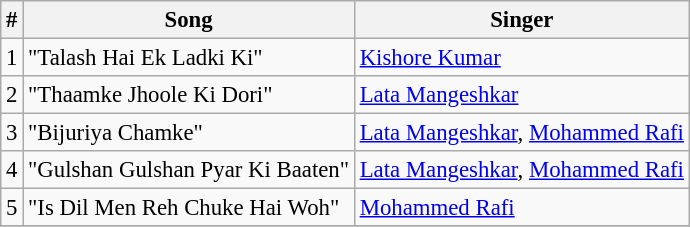<table class="wikitable" style="font-size:95%;">
<tr>
<th>#</th>
<th>Song</th>
<th>Singer</th>
</tr>
<tr>
<td>1</td>
<td>"Talash Hai Ek Ladki Ki"</td>
<td><a href='#'>Kishore Kumar</a></td>
</tr>
<tr>
<td>2</td>
<td>"Thaamke Jhoole Ki Dori"</td>
<td><a href='#'>Lata Mangeshkar</a></td>
</tr>
<tr>
<td>3</td>
<td>"Bijuriya Chamke"</td>
<td><a href='#'>Lata Mangeshkar</a>, <a href='#'>Mohammed Rafi</a></td>
</tr>
<tr>
<td>4</td>
<td>"Gulshan Gulshan Pyar Ki Baaten"</td>
<td><a href='#'>Lata Mangeshkar</a>, <a href='#'>Mohammed Rafi</a></td>
</tr>
<tr>
<td>5</td>
<td>"Is Dil Men Reh Chuke Hai Woh"</td>
<td><a href='#'>Mohammed Rafi</a></td>
</tr>
<tr>
</tr>
</table>
